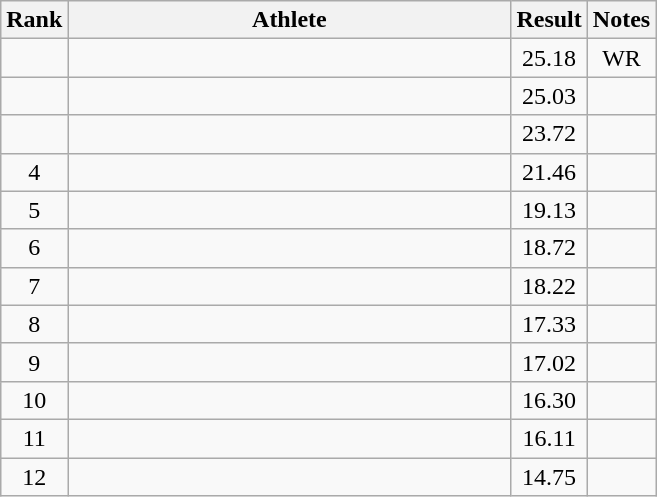<table class="wikitable" style="text-align:center">
<tr>
<th>Rank</th>
<th Style="width:18em">Athlete</th>
<th>Result</th>
<th>Notes</th>
</tr>
<tr>
<td></td>
<td style="text-align:left"></td>
<td>25.18</td>
<td>WR</td>
</tr>
<tr>
<td></td>
<td style="text-align:left"></td>
<td>25.03</td>
<td></td>
</tr>
<tr>
<td></td>
<td style="text-align:left"></td>
<td>23.72</td>
<td></td>
</tr>
<tr>
<td>4</td>
<td style="text-align:left"></td>
<td>21.46</td>
<td></td>
</tr>
<tr>
<td>5</td>
<td style="text-align:left"></td>
<td>19.13</td>
<td></td>
</tr>
<tr>
<td>6</td>
<td style="text-align:left"></td>
<td>18.72</td>
<td></td>
</tr>
<tr>
<td>7</td>
<td style="text-align:left"></td>
<td>18.22</td>
<td></td>
</tr>
<tr>
<td>8</td>
<td style="text-align:left"></td>
<td>17.33</td>
<td></td>
</tr>
<tr>
<td>9</td>
<td style="text-align:left"></td>
<td>17.02</td>
<td></td>
</tr>
<tr>
<td>10</td>
<td style="text-align:left"></td>
<td>16.30</td>
<td></td>
</tr>
<tr>
<td>11</td>
<td style="text-align:left"></td>
<td>16.11</td>
<td></td>
</tr>
<tr>
<td>12</td>
<td style="text-align:left"></td>
<td>14.75</td>
<td></td>
</tr>
</table>
